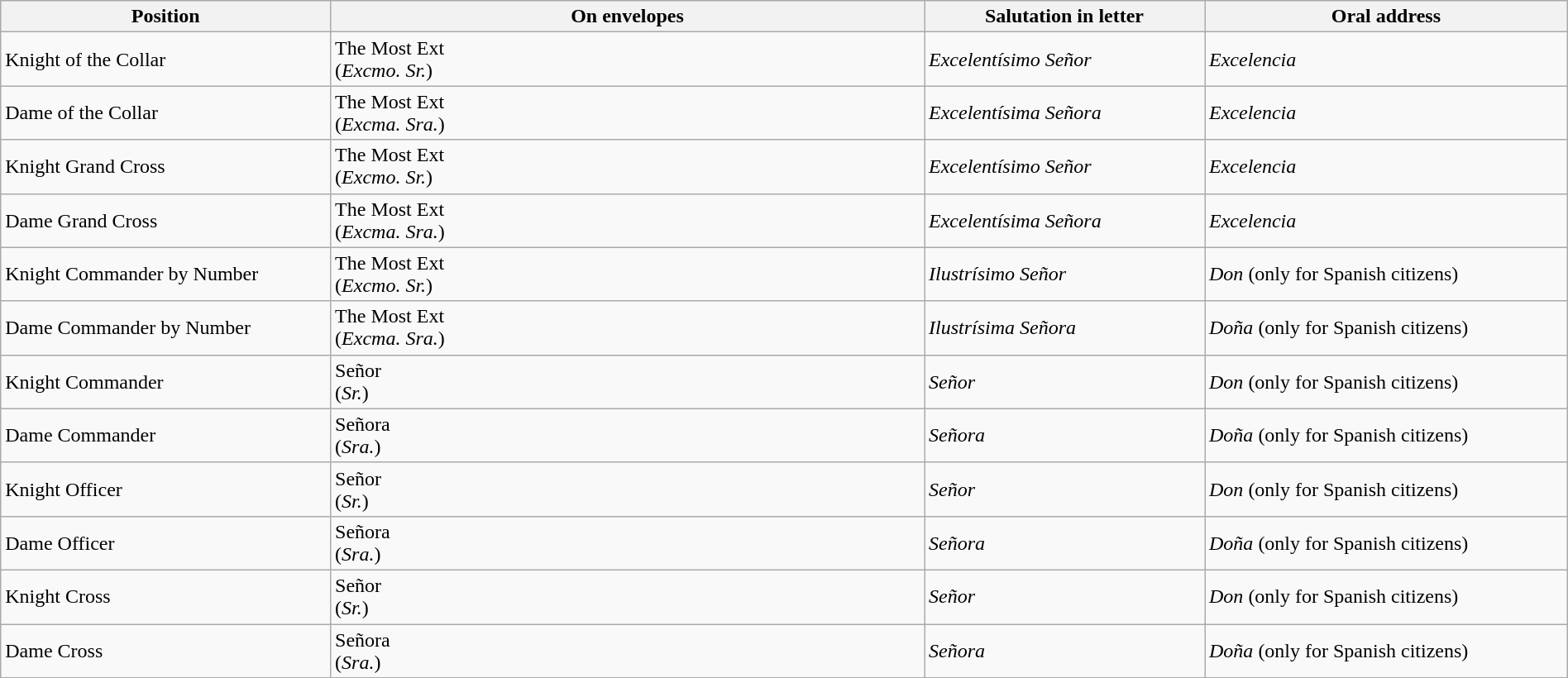<table class="wikitable" width=100%>
<tr>
<th width=20%>Position</th>
<th width=36%>On envelopes</th>
<th width=17%>Salutation in letter</th>
<th width=22%>Oral address</th>
</tr>
<tr>
<td>Knight of the Collar</td>
<td>The Most Ext<br>(<em>Excmo. Sr.</em>)</td>
<td><em>Excelentísimo Señor</em></td>
<td><em>Excelencia</em></td>
</tr>
<tr>
<td>Dame of the Collar</td>
<td>The Most Ext<br>(<em>Excma. Sra.</em>)</td>
<td><em>Excelentísima Señora</em></td>
<td><em>Excelencia</em></td>
</tr>
<tr>
<td>Knight Grand Cross</td>
<td>The Most Ext<br>(<em>Excmo. Sr.</em>)</td>
<td><em>Excelentísimo Señor</em></td>
<td><em>Excelencia</em></td>
</tr>
<tr>
<td>Dame Grand Cross</td>
<td>The Most Ext<br>(<em>Excma. Sra.</em>)</td>
<td><em>Excelentísima Señora</em></td>
<td><em>Excelencia</em></td>
</tr>
<tr>
<td>Knight Commander by Number</td>
<td>The Most Ext<br>(<em>Excmo. Sr.</em>)</td>
<td><em>Ilustrísimo Señor</em></td>
<td><em>Don</em> (only for Spanish citizens)</td>
</tr>
<tr>
<td>Dame Commander by Number</td>
<td>The Most Ext<br>(<em>Excma. Sra.</em>)</td>
<td><em>Ilustrísima Señora</em></td>
<td><em>Doña</em> (only for Spanish citizens)</td>
</tr>
<tr>
<td>Knight Commander</td>
<td>Señor<br>(<em>Sr.</em>)</td>
<td><em>Señor</em></td>
<td><em>Don</em> (only for Spanish citizens)</td>
</tr>
<tr>
<td>Dame Commander</td>
<td>Señora<br>(<em>Sra.</em>)</td>
<td><em>Señora</em></td>
<td><em>Doña</em> (only for Spanish citizens)</td>
</tr>
<tr>
<td>Knight Officer</td>
<td>Señor<br>(<em>Sr.</em>)</td>
<td><em>Señor</em></td>
<td><em>Don</em> (only for Spanish citizens)</td>
</tr>
<tr>
<td>Dame Officer</td>
<td>Señora<br>(<em>Sra.</em>)</td>
<td><em>Señora</em></td>
<td><em>Doña</em> (only for Spanish citizens)</td>
</tr>
<tr>
<td>Knight Cross</td>
<td>Señor<br>(<em>Sr.</em>)</td>
<td><em>Señor</em></td>
<td><em>Don</em> (only for Spanish citizens)</td>
</tr>
<tr>
<td>Dame Cross</td>
<td>Señora<br>(<em>Sra.</em>)</td>
<td><em>Señora</em></td>
<td><em>Doña</em> (only for Spanish citizens)</td>
</tr>
</table>
